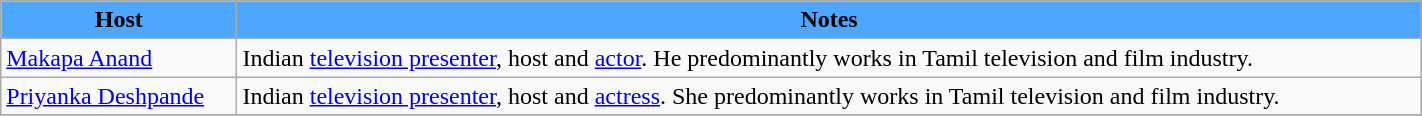<table class="wikitable" width="75%">
<tr>
<th scope="col" style ="background: #4da6ff;"style="background: #0000A0 ;color:white">Host</th>
<th scope="col" style ="background: #4da6ff;"style="background: #0000A0 ;color:white">Notes</th>
</tr>
<tr>
<td><a href='#'>Makapa Anand</a></td>
<td>Indian <a href='#'>television presenter</a>, host and <a href='#'>actor</a>. He predominantly works in Tamil television and film industry.</td>
</tr>
<tr>
<td><a href='#'>Priyanka Deshpande</a></td>
<td>Indian <a href='#'>television presenter</a>, host and <a href='#'>actress</a>. She predominantly works in Tamil television and film industry.</td>
</tr>
<tr>
</tr>
</table>
